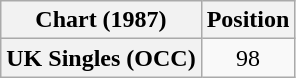<table class="wikitable plainrowheaders plainrowheaders" style="text-align:center">
<tr>
<th scope="col">Chart (1987)</th>
<th scope="col">Position</th>
</tr>
<tr>
<th scope="row">UK Singles (OCC)</th>
<td>98</td>
</tr>
</table>
